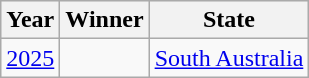<table class="wikitable sortable">
<tr bgcolor="#efefef">
<th>Year</th>
<th>Winner</th>
<th>State</th>
</tr>
<tr>
<td><a href='#'>2025</a></td>
<td></td>
<td><a href='#'>South Australia</a></td>
</tr>
</table>
